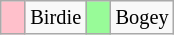<table class="wikitable" span = 50 style="font-size:85%">
<tr>
<td style="background: Pink;" width=10></td>
<td>Birdie</td>
<td style="background: PaleGreen;" width=10></td>
<td>Bogey</td>
</tr>
</table>
